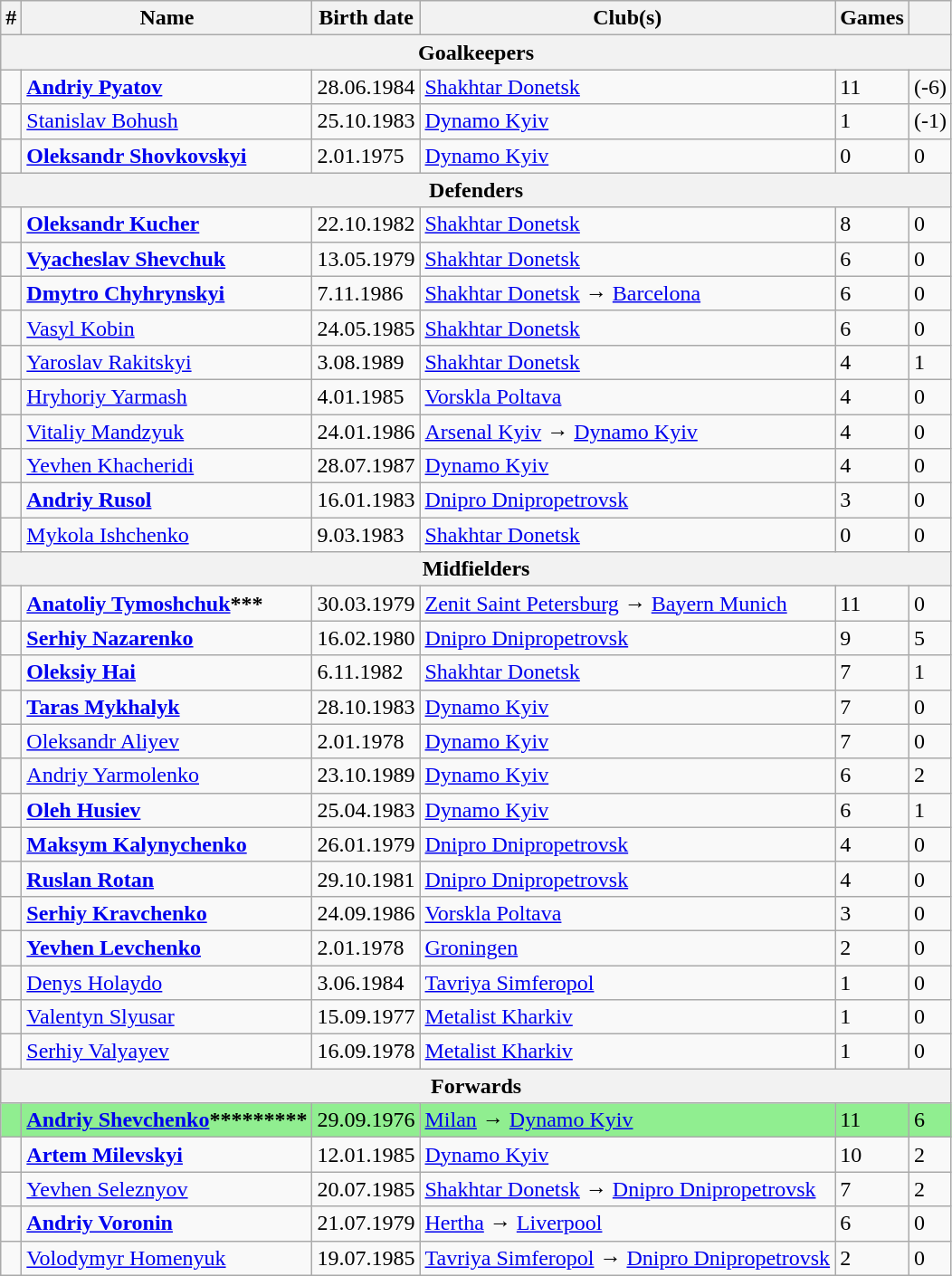<table class="wikitable">
<tr>
<th>#</th>
<th>Name</th>
<th>Birth date</th>
<th>Club(s)</th>
<th>Games</th>
<th></th>
</tr>
<tr>
<th colspan=6>Goalkeepers</th>
</tr>
<tr>
<td></td>
<td><strong><a href='#'>Andriy Pyatov</a></strong></td>
<td>28.06.1984</td>
<td><a href='#'>Shakhtar Donetsk</a></td>
<td>11</td>
<td>(-6)</td>
</tr>
<tr>
<td></td>
<td><a href='#'>Stanislav Bohush</a></td>
<td>25.10.1983</td>
<td><a href='#'>Dynamo Kyiv</a></td>
<td>1</td>
<td>(-1)</td>
</tr>
<tr>
<td></td>
<td><strong><a href='#'>Oleksandr Shovkovskyi</a></strong></td>
<td>2.01.1975</td>
<td><a href='#'>Dynamo Kyiv</a></td>
<td>0</td>
<td>0</td>
</tr>
<tr>
<th colspan=6>Defenders</th>
</tr>
<tr>
<td></td>
<td><strong><a href='#'>Oleksandr Kucher</a></strong></td>
<td>22.10.1982</td>
<td><a href='#'>Shakhtar Donetsk</a></td>
<td>8</td>
<td>0</td>
</tr>
<tr>
<td></td>
<td><strong><a href='#'>Vyacheslav Shevchuk</a></strong></td>
<td>13.05.1979</td>
<td><a href='#'>Shakhtar Donetsk</a></td>
<td>6</td>
<td>0</td>
</tr>
<tr>
<td></td>
<td><strong><a href='#'>Dmytro Chyhrynskyi</a></strong></td>
<td>7.11.1986</td>
<td><a href='#'>Shakhtar Donetsk</a> →  <a href='#'>Barcelona</a></td>
<td>6</td>
<td>0</td>
</tr>
<tr>
<td></td>
<td><a href='#'>Vasyl Kobin</a></td>
<td>24.05.1985</td>
<td><a href='#'>Shakhtar Donetsk</a></td>
<td>6</td>
<td>0</td>
</tr>
<tr>
<td></td>
<td><a href='#'>Yaroslav Rakitskyi</a></td>
<td>3.08.1989</td>
<td><a href='#'>Shakhtar Donetsk</a></td>
<td>4</td>
<td>1</td>
</tr>
<tr>
<td></td>
<td><a href='#'>Hryhoriy Yarmash</a></td>
<td>4.01.1985</td>
<td><a href='#'>Vorskla Poltava</a></td>
<td>4</td>
<td>0</td>
</tr>
<tr>
<td></td>
<td><a href='#'>Vitaliy Mandzyuk</a></td>
<td>24.01.1986</td>
<td><a href='#'>Arsenal Kyiv</a> → <a href='#'>Dynamo Kyiv</a></td>
<td>4</td>
<td>0</td>
</tr>
<tr>
<td></td>
<td><a href='#'>Yevhen Khacheridi</a></td>
<td>28.07.1987</td>
<td><a href='#'>Dynamo Kyiv</a></td>
<td>4</td>
<td>0</td>
</tr>
<tr>
<td></td>
<td><strong><a href='#'>Andriy Rusol</a></strong></td>
<td>16.01.1983</td>
<td><a href='#'>Dnipro Dnipropetrovsk</a></td>
<td>3</td>
<td>0</td>
</tr>
<tr>
<td></td>
<td><a href='#'>Mykola Ishchenko</a></td>
<td>9.03.1983</td>
<td><a href='#'>Shakhtar Donetsk</a></td>
<td>0</td>
<td>0</td>
</tr>
<tr>
<th colspan=6>Midfielders</th>
</tr>
<tr>
<td></td>
<td><strong><a href='#'>Anatoliy Tymoshchuk</a>***</strong></td>
<td>30.03.1979</td>
<td> <a href='#'>Zenit Saint Petersburg</a> →  <a href='#'>Bayern Munich</a></td>
<td>11</td>
<td>0</td>
</tr>
<tr>
<td></td>
<td><strong><a href='#'>Serhiy Nazarenko</a></strong></td>
<td>16.02.1980</td>
<td><a href='#'>Dnipro Dnipropetrovsk</a></td>
<td>9</td>
<td>5</td>
</tr>
<tr>
<td></td>
<td><strong><a href='#'>Oleksiy Hai</a></strong></td>
<td>6.11.1982</td>
<td><a href='#'>Shakhtar Donetsk</a></td>
<td>7</td>
<td>1</td>
</tr>
<tr>
<td></td>
<td><strong><a href='#'>Taras Mykhalyk</a></strong></td>
<td>28.10.1983</td>
<td><a href='#'>Dynamo Kyiv</a></td>
<td>7</td>
<td>0</td>
</tr>
<tr>
<td></td>
<td><a href='#'>Oleksandr Aliyev</a></td>
<td>2.01.1978</td>
<td><a href='#'>Dynamo Kyiv</a></td>
<td>7</td>
<td>0</td>
</tr>
<tr>
<td></td>
<td><a href='#'>Andriy Yarmolenko</a></td>
<td>23.10.1989</td>
<td><a href='#'>Dynamo Kyiv</a></td>
<td>6</td>
<td>2</td>
</tr>
<tr>
<td></td>
<td><strong><a href='#'>Oleh Husiev</a></strong></td>
<td>25.04.1983</td>
<td><a href='#'>Dynamo Kyiv</a></td>
<td>6</td>
<td>1</td>
</tr>
<tr>
<td></td>
<td><strong><a href='#'>Maksym Kalynychenko</a></strong></td>
<td>26.01.1979</td>
<td><a href='#'>Dnipro Dnipropetrovsk</a></td>
<td>4</td>
<td>0</td>
</tr>
<tr>
<td></td>
<td><strong><a href='#'>Ruslan Rotan</a></strong></td>
<td>29.10.1981</td>
<td><a href='#'>Dnipro Dnipropetrovsk</a></td>
<td>4</td>
<td>0</td>
</tr>
<tr>
<td></td>
<td><strong><a href='#'>Serhiy Kravchenko</a></strong></td>
<td>24.09.1986</td>
<td><a href='#'>Vorskla Poltava</a></td>
<td>3</td>
<td>0</td>
</tr>
<tr>
<td></td>
<td><strong><a href='#'>Yevhen Levchenko</a></strong></td>
<td>2.01.1978</td>
<td> <a href='#'>Groningen</a></td>
<td>2</td>
<td>0</td>
</tr>
<tr>
<td></td>
<td><a href='#'>Denys Holaydo</a></td>
<td>3.06.1984</td>
<td><a href='#'>Tavriya Simferopol</a></td>
<td>1</td>
<td>0</td>
</tr>
<tr>
<td></td>
<td><a href='#'>Valentyn Slyusar</a></td>
<td>15.09.1977</td>
<td><a href='#'>Metalist Kharkiv</a></td>
<td>1</td>
<td>0</td>
</tr>
<tr>
<td></td>
<td><a href='#'>Serhiy Valyayev</a></td>
<td>16.09.1978</td>
<td><a href='#'>Metalist Kharkiv</a></td>
<td>1</td>
<td>0</td>
</tr>
<tr>
<th colspan=6>Forwards</th>
</tr>
<tr bgcolor=lightgreen>
<td></td>
<td><strong><a href='#'>Andriy Shevchenko</a>*********</strong></td>
<td>29.09.1976</td>
<td> <a href='#'>Milan</a> → <a href='#'>Dynamo Kyiv</a></td>
<td>11</td>
<td>6</td>
</tr>
<tr>
<td></td>
<td><strong><a href='#'>Artem Milevskyi</a></strong></td>
<td>12.01.1985</td>
<td><a href='#'>Dynamo Kyiv</a></td>
<td>10</td>
<td>2</td>
</tr>
<tr>
<td></td>
<td><a href='#'>Yevhen Seleznyov</a></td>
<td>20.07.1985</td>
<td><a href='#'>Shakhtar Donetsk</a> → <a href='#'>Dnipro Dnipropetrovsk</a></td>
<td>7</td>
<td>2</td>
</tr>
<tr>
<td></td>
<td><strong><a href='#'>Andriy Voronin</a></strong></td>
<td>21.07.1979</td>
<td> <a href='#'>Hertha</a> →  <a href='#'>Liverpool</a></td>
<td>6</td>
<td>0</td>
</tr>
<tr>
<td></td>
<td><a href='#'>Volodymyr Homenyuk</a></td>
<td>19.07.1985</td>
<td><a href='#'>Tavriya Simferopol</a> → <a href='#'>Dnipro Dnipropetrovsk</a></td>
<td>2</td>
<td>0</td>
</tr>
</table>
